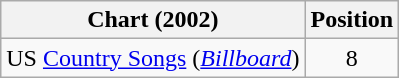<table class="wikitable sortable">
<tr>
<th scope="col">Chart (2002)</th>
<th scope="col">Position</th>
</tr>
<tr>
<td>US <a href='#'>Country Songs</a> (<em><a href='#'>Billboard</a></em>)</td>
<td align="center">8</td>
</tr>
</table>
